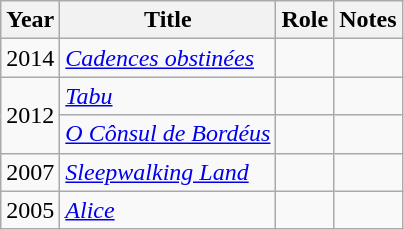<table class="wikitable sortable">
<tr>
<th>Year</th>
<th>Title</th>
<th>Role</th>
<th class="unsortable">Notes</th>
</tr>
<tr>
<td>2014</td>
<td><em><a href='#'>Cadences obstinées</a></em></td>
<td></td>
<td></td>
</tr>
<tr>
<td rowspan="2">2012</td>
<td><em><a href='#'>Tabu</a></em></td>
<td></td>
<td></td>
</tr>
<tr>
<td><em><a href='#'>O Cônsul de Bordéus</a></em></td>
<td></td>
<td></td>
</tr>
<tr>
<td>2007</td>
<td><em><a href='#'>Sleepwalking Land</a></em></td>
<td></td>
<td></td>
</tr>
<tr>
<td>2005</td>
<td><em><a href='#'>Alice</a></em></td>
<td></td>
<td></td>
</tr>
</table>
